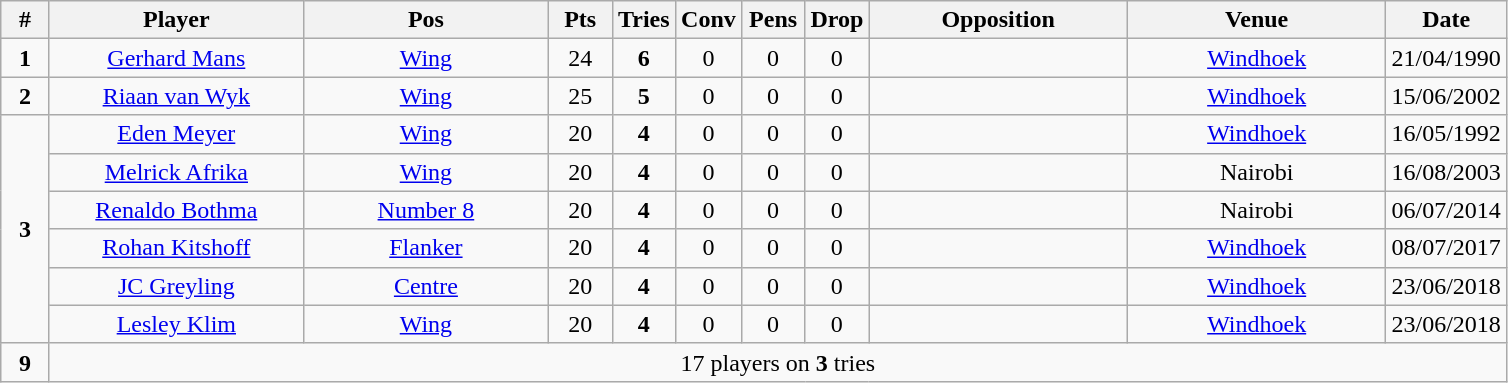<table class="wikitable" style="text-align:center">
<tr>
<th style="width:25px">#</th>
<th style="width:162px">Player</th>
<th style="width:156px">Pos</th>
<th style="width:35px">Pts</th>
<th style="width:35px">Tries</th>
<th style="width:35px">Conv</th>
<th style="width:35px">Pens</th>
<th style="width:35px">Drop</th>
<th style="width:165px">Opposition</th>
<th style="width:165px">Venue</th>
<th style="width:65px">Date</th>
</tr>
<tr>
<td><strong>1</strong></td>
<td><a href='#'>Gerhard Mans</a></td>
<td><a href='#'>Wing</a></td>
<td>24</td>
<td><strong>6</strong></td>
<td>0</td>
<td>0</td>
<td>0</td>
<td></td>
<td> <a href='#'>Windhoek</a></td>
<td>21/04/1990</td>
</tr>
<tr>
<td><strong>2</strong></td>
<td><a href='#'>Riaan van Wyk</a></td>
<td><a href='#'>Wing</a></td>
<td>25</td>
<td><strong>5</strong></td>
<td>0</td>
<td>0</td>
<td>0</td>
<td></td>
<td> <a href='#'>Windhoek</a></td>
<td>15/06/2002</td>
</tr>
<tr>
<td rowspan=6><strong>3</strong></td>
<td><a href='#'>Eden Meyer</a></td>
<td><a href='#'>Wing</a></td>
<td>20</td>
<td><strong>4</strong></td>
<td>0</td>
<td>0</td>
<td>0</td>
<td></td>
<td> <a href='#'>Windhoek</a></td>
<td>16/05/1992</td>
</tr>
<tr>
<td><a href='#'>Melrick Afrika</a></td>
<td><a href='#'>Wing</a></td>
<td>20</td>
<td><strong>4</strong></td>
<td>0</td>
<td>0</td>
<td>0</td>
<td></td>
<td> Nairobi</td>
<td>16/08/2003</td>
</tr>
<tr>
<td><a href='#'>Renaldo Bothma</a></td>
<td><a href='#'>Number 8</a></td>
<td>20</td>
<td><strong>4</strong></td>
<td>0</td>
<td>0</td>
<td>0</td>
<td></td>
<td> Nairobi</td>
<td>06/07/2014</td>
</tr>
<tr>
<td><a href='#'>Rohan Kitshoff</a></td>
<td><a href='#'>Flanker</a></td>
<td>20</td>
<td><strong>4</strong></td>
<td>0</td>
<td>0</td>
<td>0</td>
<td></td>
<td> <a href='#'>Windhoek</a></td>
<td>08/07/2017</td>
</tr>
<tr>
<td><a href='#'>JC Greyling</a></td>
<td><a href='#'>Centre</a></td>
<td>20</td>
<td><strong>4</strong></td>
<td>0</td>
<td>0</td>
<td>0</td>
<td></td>
<td> <a href='#'>Windhoek</a></td>
<td>23/06/2018</td>
</tr>
<tr>
<td><a href='#'>Lesley Klim</a></td>
<td><a href='#'>Wing</a></td>
<td>20</td>
<td><strong>4</strong></td>
<td>0</td>
<td>0</td>
<td>0</td>
<td></td>
<td> <a href='#'>Windhoek</a></td>
<td>23/06/2018</td>
</tr>
<tr>
<td><strong>9</strong></td>
<td colspan=10>17 players on <strong>3</strong> tries</td>
</tr>
</table>
